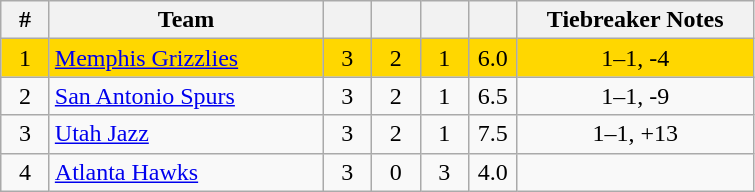<table class="wikitable" style="text-align:center">
<tr>
<th width="25px">#</th>
<th width="175px">Team</th>
<th width="25px"></th>
<th width="25px"></th>
<th width="25px"></th>
<th width="25px"></th>
<th width="150px">Tiebreaker Notes</th>
</tr>
<tr style="background:gold;">
<td>1</td>
<td align="left"><a href='#'>Memphis Grizzlies</a></td>
<td>3</td>
<td>2</td>
<td>1</td>
<td>6.0</td>
<td>1–1, -4</td>
</tr>
<tr>
<td>2</td>
<td align="left"><a href='#'>San Antonio Spurs</a></td>
<td>3</td>
<td>2</td>
<td>1</td>
<td>6.5</td>
<td>1–1, -9</td>
</tr>
<tr>
<td>3</td>
<td align="left"><a href='#'>Utah Jazz</a></td>
<td>3</td>
<td>2</td>
<td>1</td>
<td>7.5</td>
<td>1–1, +13</td>
</tr>
<tr>
<td>4</td>
<td align="left"><a href='#'>Atlanta Hawks</a></td>
<td>3</td>
<td>0</td>
<td>3</td>
<td>4.0</td>
<td></td>
</tr>
</table>
